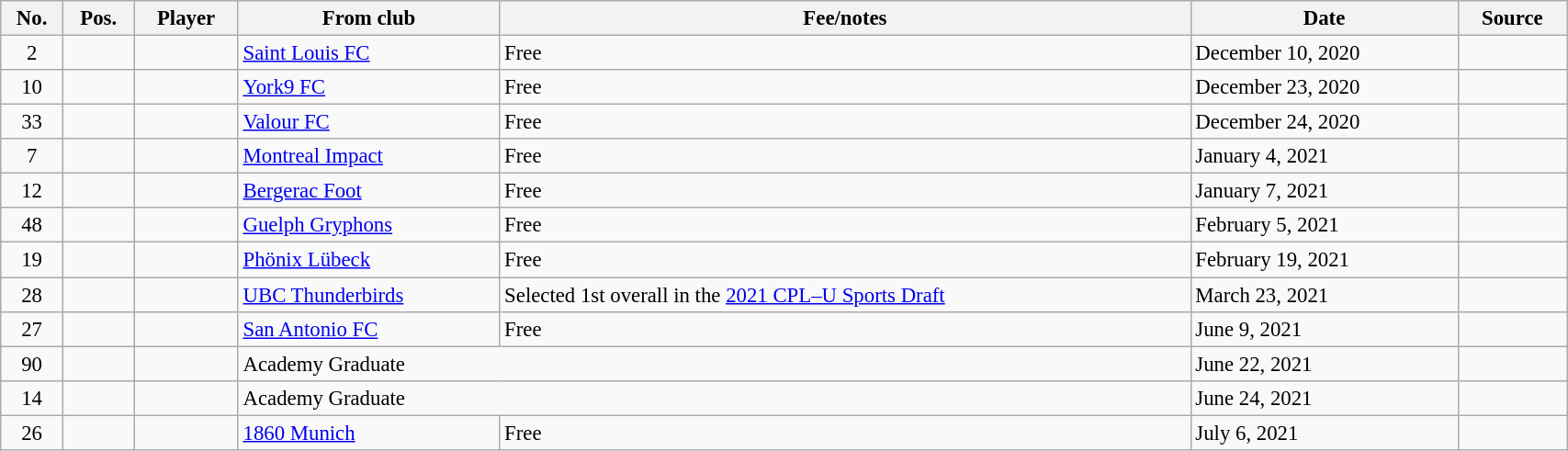<table class="wikitable sortable" style="width:90%; font-size:95%;">
<tr>
<th>No.</th>
<th>Pos.</th>
<th>Player</th>
<th>From club</th>
<th>Fee/notes</th>
<th>Date</th>
<th>Source</th>
</tr>
<tr>
<td align=center>2</td>
<td align=center></td>
<td></td>
<td> <a href='#'>Saint Louis FC</a></td>
<td>Free</td>
<td>December 10, 2020</td>
<td></td>
</tr>
<tr>
<td align=center>10</td>
<td align=center></td>
<td></td>
<td> <a href='#'>York9 FC</a></td>
<td>Free</td>
<td>December 23, 2020</td>
<td></td>
</tr>
<tr>
<td align=center>33</td>
<td align=center></td>
<td></td>
<td> <a href='#'>Valour FC</a></td>
<td>Free</td>
<td>December 24, 2020</td>
<td></td>
</tr>
<tr>
<td align=center>7</td>
<td align=center></td>
<td></td>
<td> <a href='#'>Montreal Impact</a></td>
<td>Free</td>
<td>January 4, 2021</td>
<td></td>
</tr>
<tr>
<td align=center>12</td>
<td align=center></td>
<td></td>
<td> <a href='#'>Bergerac Foot</a></td>
<td>Free</td>
<td>January 7, 2021</td>
<td></td>
</tr>
<tr>
<td align=center>48</td>
<td align=center></td>
<td></td>
<td> <a href='#'>Guelph Gryphons</a></td>
<td>Free</td>
<td>February 5, 2021</td>
<td></td>
</tr>
<tr>
<td align=center>19</td>
<td align=center></td>
<td></td>
<td> <a href='#'>Phönix Lübeck</a></td>
<td>Free</td>
<td>February 19, 2021</td>
<td></td>
</tr>
<tr>
<td align=center>28</td>
<td align=center></td>
<td></td>
<td> <a href='#'>UBC Thunderbirds</a></td>
<td>Selected 1st overall in the <a href='#'>2021 CPL–U Sports Draft</a></td>
<td>March 23, 2021</td>
<td></td>
</tr>
<tr>
<td align=center>27</td>
<td align=center></td>
<td></td>
<td> <a href='#'>San Antonio FC</a></td>
<td>Free</td>
<td>June 9, 2021</td>
<td></td>
</tr>
<tr>
<td align=center>90</td>
<td align=center></td>
<td></td>
<td colspan="2">Academy Graduate</td>
<td>June 22, 2021</td>
<td></td>
</tr>
<tr>
<td align=center>14</td>
<td align=center></td>
<td></td>
<td colspan="2">Academy Graduate</td>
<td>June 24, 2021</td>
<td></td>
</tr>
<tr>
<td align=center>26</td>
<td align=center></td>
<td></td>
<td> <a href='#'>1860 Munich</a></td>
<td>Free</td>
<td>July 6, 2021</td>
<td></td>
</tr>
</table>
